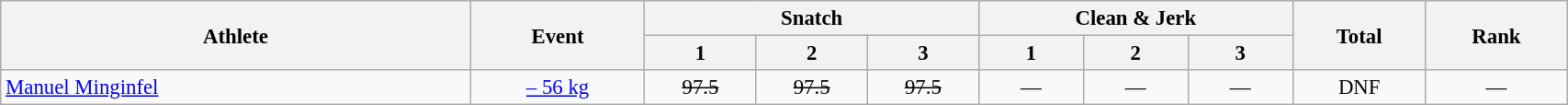<table class=wikitable style="font-size:95%" width="90%">
<tr>
<th rowspan="2">Athlete</th>
<th rowspan="2">Event</th>
<th colspan="3">Snatch</th>
<th colspan="3">Clean & Jerk</th>
<th rowspan="2">Total</th>
<th rowspan="2">Rank</th>
</tr>
<tr>
<th>1</th>
<th>2</th>
<th>3</th>
<th>1</th>
<th>2</th>
<th>3</th>
</tr>
<tr>
<td width=30%><a href='#'>Manuel Minginfel</a></td>
<td align=center><a href='#'>– 56 kg</a></td>
<td align=center><s>97.5</s></td>
<td align=center><s>97.5</s></td>
<td align=center><s>97.5</s></td>
<td align=center>—</td>
<td align=center>—</td>
<td align=center>—</td>
<td align=center>DNF</td>
<td align=center>—</td>
</tr>
</table>
